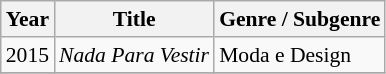<table class="wikitable" style="font-size: 90%;">
<tr>
<th>Year</th>
<th>Title</th>
<th>Genre / Subgenre</th>
</tr>
<tr>
<td>2015</td>
<td><em>Nada Para Vestir</em></td>
<td>Moda e Design</td>
</tr>
<tr>
</tr>
</table>
